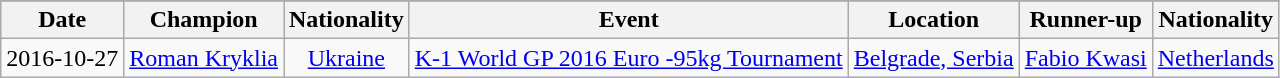<table class="wikitable" style="text-align:center">
<tr>
</tr>
<tr bgcolor="#dddddd">
<th>Date</th>
<th>Champion</th>
<th>Nationality</th>
<th>Event</th>
<th>Location</th>
<th>Runner-up</th>
<th>Nationality</th>
</tr>
<tr>
<td>2016-10-27</td>
<td><a href='#'>Roman Kryklia</a></td>
<td> <a href='#'>Ukraine</a></td>
<td><a href='#'>K-1 World GP 2016 Euro -95kg Tournament</a></td>
<td><a href='#'>Belgrade, Serbia</a></td>
<td><a href='#'>Fabio Kwasi</a></td>
<td> <a href='#'>Netherlands</a></td>
</tr>
</table>
